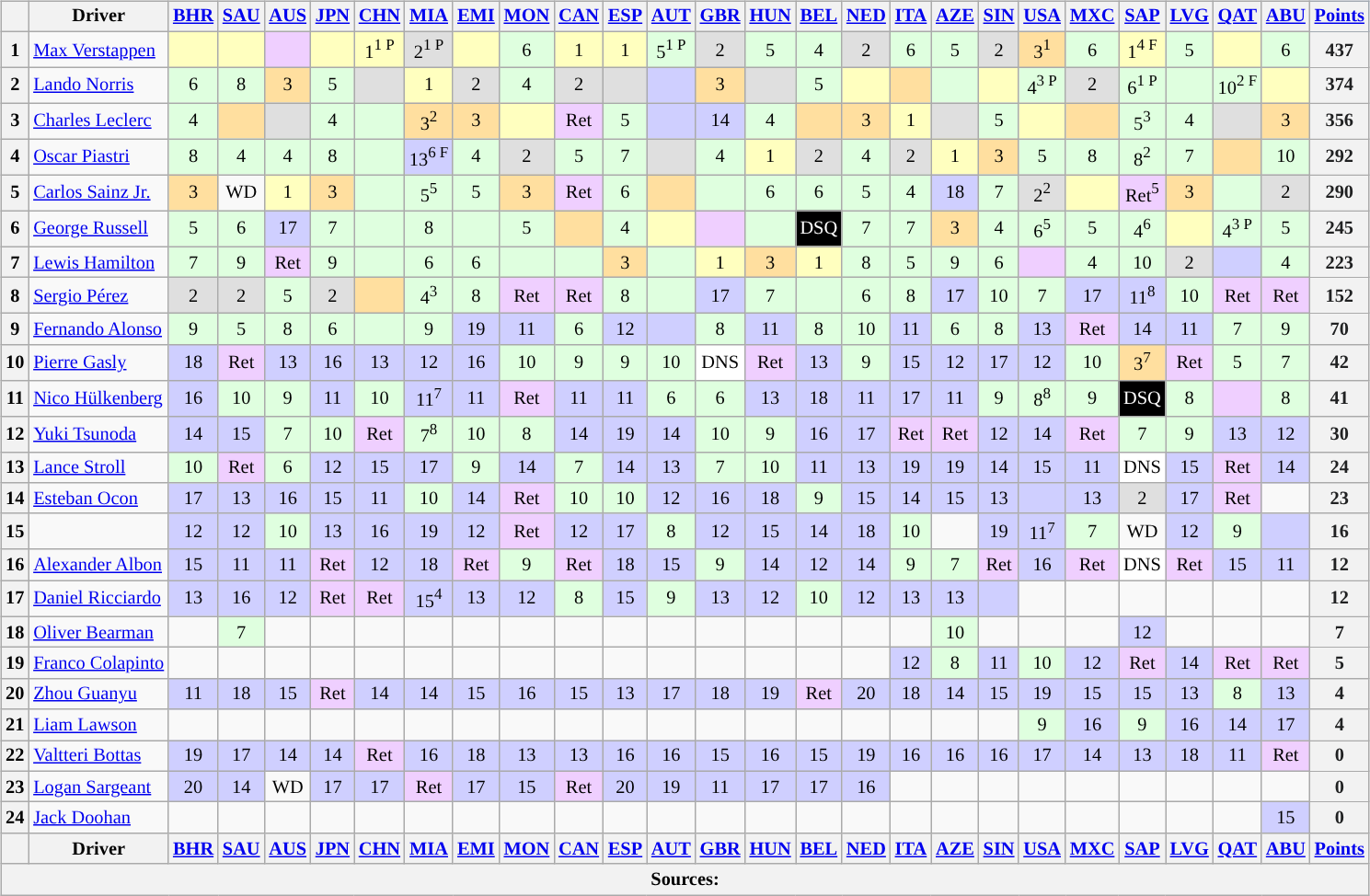<table>
<tr>
<td style="vertical-align:top; text-align:center"><br><table class="wikitable" style="font-size: 85%; border-collapse:collapse; border-spacing: 0;">
<tr>
<th></th>
<th>Driver</th>
<th style="vertical-align:top"><a href='#'>BHR</a><br></th>
<th style="vertical-align:top"><a href='#'>SAU</a><br></th>
<th style="vertical-align:top"><a href='#'>AUS</a><br></th>
<th style="vertical-align:top"><a href='#'>JPN</a><br></th>
<th style="vertical-align:top"><a href='#'>CHN</a><br></th>
<th style="vertical-align:top"><a href='#'>MIA</a><br></th>
<th style="vertical-align:top"><a href='#'>EMI</a><br></th>
<th style="vertical-align:top"><a href='#'>MON</a><br></th>
<th style="vertical-align:top"><a href='#'>CAN</a><br></th>
<th style="vertical-align:top"><a href='#'>ESP</a><br></th>
<th style="vertical-align:top"><a href='#'>AUT</a><br></th>
<th style="vertical-align:top"><a href='#'>GBR</a><br></th>
<th style="vertical-align:top"><a href='#'>HUN</a><br></th>
<th style="vertical-align:top"><a href='#'>BEL</a><br></th>
<th style="vertical-align:top"><a href='#'>NED</a><br></th>
<th style="vertical-align:top"><a href='#'>ITA</a><br></th>
<th style="vertical-align:top"><a href='#'>AZE</a><br></th>
<th style="vertical-align:top"><a href='#'>SIN</a><br></th>
<th style="vertical-align:top"><a href='#'>USA</a><br></th>
<th style="vertical-align:top"><a href='#'>MXC</a><br></th>
<th style="vertical-align:top"><a href='#'>SAP</a><br></th>
<th style="vertical-align:top"><a href='#'>LVG</a><br></th>
<th style="vertical-align:top"><a href='#'>QAT</a><br></th>
<th style="vertical-align:top"><a href='#'>ABU</a><br></th>
<th style=" border:1px solid #a2a9b1; position:sticky; right: 0; background-clip: padding-box;"><a href='#'>Points</a></th>
</tr>
<tr>
<th>1</th>
<td style="text-align:left"> <a href='#'>Max Verstappen</a></td>
<td style="background:#FFFFBF"></td>
<td style="background:#FFFFBF"></td>
<td style="background:#EFCFFF"></td>
<td style="background:#FFFFBF"></td>
<td style="background:#FFFFBF">1<span><sup>1 P</sup></span></td>
<td style="background:#DFDFDF">2<span><sup>1 P</sup></span></td>
<td style="background:#FFFFBF"></td>
<td style="background:#DFFFDF">6</td>
<td style="background:#FFFFBF">1</td>
<td style="background:#FFFFBF">1</td>
<td style="background:#DFFFDF">5<span><sup>1 P</sup></span></td>
<td style="background:#DFDFDF">2</td>
<td style="background:#DFFFDF">5</td>
<td style="background:#DFFFDF">4</td>
<td style="background:#DFDFDF">2</td>
<td style="background:#DFFFDF">6</td>
<td style="background:#DFFFDF">5</td>
<td style="background:#DFDFDF">2</td>
<td style="background:#FFDF9F">3<span><sup>1</sup></span></td>
<td style="background:#DFFFDF">6</td>
<td style="background:#FFFFBF">1<span><sup>4 F</sup></span></td>
<td style="background:#DFFFDF">5</td>
<td style="background:#FFFFBF"></td>
<td style="background:#DFFFDF">6</td>
<th style="position:sticky; right: 0; background-clip: padding-box; color: var(--color-base,#202122);">437</th>
</tr>
<tr>
<th>2</th>
<td style="text-align:left"> <a href='#'>Lando Norris</a></td>
<td style="background:#DFFFDF">6</td>
<td style="background:#DFFFDF">8</td>
<td style="background:#FFDF9F">3</td>
<td style="background:#DFFFDF">5</td>
<td style="background:#DFDFDF"></td>
<td style="background:#FFFFBF">1</td>
<td style="background:#DFDFDF">2</td>
<td style="background:#DFFFDF">4</td>
<td style="background:#DFDFDF">2</td>
<td style="background:#DFDFDF"></td>
<td style="background:#CFCFFF"></td>
<td style="background:#FFDF9F">3</td>
<td style="background:#DFDFDF"></td>
<td style="background:#DFFFDF">5</td>
<td style="background:#FFFFBF"></td>
<td style="background:#FFDF9F"></td>
<td style="background:#DFFFDF"></td>
<td style="background:#FFFFBF"></td>
<td style="background:#DFFFDF">4<span><sup>3 P</sup></span></td>
<td style="background:#DFDFDF">2</td>
<td style="background:#DFFFDF">6<span><sup>1 P</sup></span></td>
<td style="background:#DFFFDF"></td>
<td style="background:#DFFFDF">10<span><sup>2 F</sup></span></td>
<td style="background:#FFFFBF"></td>
<th style="position:sticky; right: 0; background-clip: padding-box; color: var(--color-base,#202122);">374</th>
</tr>
<tr>
<th>3</th>
<td style="text-align:left"> <a href='#'>Charles Leclerc</a></td>
<td style="background:#DFFFDF">4</td>
<td style="background:#FFDF9F"></td>
<td style="background:#DFDFDF"></td>
<td style="background:#DFFFDF">4</td>
<td style="background:#DFFFDF"></td>
<td style="background:#FFDF9F">3<span><sup>2</sup></span></td>
<td style="background:#FFDF9F">3</td>
<td style="background:#FFFFBF"></td>
<td style="background:#EFCFFF">Ret</td>
<td style="background:#DFFFDF">5</td>
<td style="background:#CFCFFF"></td>
<td style="background:#CFCFFF">14</td>
<td style="background:#DFFFDF">4</td>
<td style="background:#FFDF9F"></td>
<td style="background:#FFDF9F">3</td>
<td style="background:#FFFFBF">1</td>
<td style="background:#DFDFDF"></td>
<td style="background:#DFFFDF">5</td>
<td style="background:#FFFFBF"></td>
<td style="background:#FFDF9F"></td>
<td style="background:#DFFFDF">5<span><sup>3</sup></span></td>
<td style="background:#DFFFDF">4</td>
<td style="background:#DFDFDF"></td>
<td style="background:#FFDF9F">3</td>
<th style="position:sticky; right: 0; background-clip: padding-box; color: var(--color-base,#202122);">356</th>
</tr>
<tr>
<th>4</th>
<td style="text-align:left"> <a href='#'>Oscar Piastri</a></td>
<td style="background:#DFFFDF">8</td>
<td style="background:#DFFFDF">4</td>
<td style="background:#DFFFDF">4</td>
<td style="background:#DFFFDF">8</td>
<td style="background:#DFFFDF"></td>
<td style="background:#CFCFFF">13<span><sup>6 F</sup></span></td>
<td style="background:#DFFFDF">4</td>
<td style="background:#DFDFDF">2</td>
<td style="background:#DFFFDF">5</td>
<td style="background:#DFFFDF">7</td>
<td style="background:#DFDFDF"></td>
<td style="background:#DFFFDF">4</td>
<td style="background:#FFFFBF">1</td>
<td style="background:#DFDFDF">2</td>
<td style="background:#DFFFDF">4</td>
<td style="background:#DFDFDF">2</td>
<td style="background:#FFFFBF">1</td>
<td style="background:#FFDF9F">3</td>
<td style="background:#DFFFDF">5</td>
<td style="background:#DFFFDF">8</td>
<td style="background:#DFFFDF">8<span><sup>2</sup></span></td>
<td style="background:#DFFFDF">7</td>
<td style="background:#FFDF9F"></td>
<td style="background:#DFFFDF">10</td>
<th style="position:sticky; right: 0; background-clip: padding-box; color: var(--color-base,#202122);">292</th>
</tr>
<tr>
<th>5</th>
<td style="text-align:left"> <a href='#'>Carlos Sainz Jr.</a></td>
<td style="background:#FFDF9F">3</td>
<td>WD</td>
<td style="background:#FFFFBF">1</td>
<td style="background:#FFDF9F">3</td>
<td style="background:#DFFFDF"></td>
<td style="background:#DFFFDF">5<span><sup>5</sup></span></td>
<td style="background:#DFFFDF">5</td>
<td style="background:#FFDF9F">3</td>
<td style="background:#EFCFFF">Ret</td>
<td style="background:#DFFFDF">6</td>
<td style="background:#FFDF9F"></td>
<td style="background:#DFFFDF"></td>
<td style="background:#DFFFDF">6</td>
<td style="background:#DFFFDF">6</td>
<td style="background:#DFFFDF">5</td>
<td style="background:#DFFFDF">4</td>
<td style="background:#CFCFFF">18</td>
<td style="background:#DFFFDF">7</td>
<td style="background:#DFDFDF">2<span><sup>2</sup></span></td>
<td style="background:#FFFFBF"></td>
<td style="background:#EFCFFF">Ret<span><sup>5</sup></span></td>
<td style="background:#FFDF9F">3</td>
<td style="background:#DFFFDF"></td>
<td style="background:#DFDFDF">2</td>
<th style="position:sticky; right: 0; background-clip: padding-box; color: var(--color-base,#202122);">290</th>
</tr>
<tr>
<th>6</th>
<td style="text-align:left"> <a href='#'>George Russell</a></td>
<td style="background:#DFFFDF">5</td>
<td style="background:#DFFFDF">6</td>
<td style="background:#CFCFFF">17</td>
<td style="background:#DFFFDF">7</td>
<td style="background:#DFFFDF"></td>
<td style="background:#DFFFDF">8</td>
<td style="background:#DFFFDF"></td>
<td style="background:#DFFFDF">5</td>
<td style="background:#FFDF9F"></td>
<td style="background:#DFFFDF">4</td>
<td style="background:#FFFFBF"></td>
<td style="background:#EFCFFF"></td>
<td style="background:#DFFFDF"></td>
<td style="background-color:#000000; color:white">DSQ</td>
<td style="background:#DFFFDF">7</td>
<td style="background:#DFFFDF">7</td>
<td style="background:#FFDF9F">3</td>
<td style="background:#DFFFDF">4</td>
<td style="background:#DFFFDF">6<span><sup>5</sup></span></td>
<td style="background:#DFFFDF">5</td>
<td style="background:#DFFFDF">4<span><sup>6</sup></span></td>
<td style="background:#FFFFBF"></td>
<td style="background:#DFFFDF">4<span><sup>3 P</sup></span></td>
<td style="background:#DFFFDF">5</td>
<th style="position:sticky; right: 0; background-clip: padding-box; color: var(--color-base,#202122);">245</th>
</tr>
<tr>
<th>7</th>
<td style="text-align:left"> <a href='#'>Lewis Hamilton</a></td>
<td style="background:#DFFFDF">7</td>
<td style="background:#DFFFDF">9</td>
<td style="background:#EFCFFF">Ret</td>
<td style="background:#DFFFDF">9</td>
<td style="background:#DFFFDF"></td>
<td style="background:#DFFFDF">6</td>
<td style="background:#DFFFDF">6</td>
<td style="background:#DFFFDF"></td>
<td style="background:#DFFFDF"></td>
<td style="background:#FFDF9F">3</td>
<td style="background:#DFFFDF"></td>
<td style="background:#FFFFBF">1</td>
<td style="background:#FFDF9F">3</td>
<td style="background:#FFFFBF">1</td>
<td style="background:#DFFFDF">8</td>
<td style="background:#DFFFDF">5</td>
<td style="background:#DFFFDF">9</td>
<td style="background:#DFFFDF">6</td>
<td style="background:#EFCFFF"></td>
<td style="background:#DFFFDF">4</td>
<td style="background:#DFFFDF">10</td>
<td style="background:#DFDFDF">2</td>
<td style="background:#CFCFFF"></td>
<td style="background:#DFFFDF">4</td>
<th style="position:sticky; right: 0; background-clip: padding-box; color: var(--color-base,#202122);">223</th>
</tr>
<tr>
<th>8</th>
<td style="text-align:left"> <a href='#'>Sergio Pérez</a></td>
<td style="background:#DFDFDF">2</td>
<td style="background:#DFDFDF">2</td>
<td style="background:#DFFFDF">5</td>
<td style="background:#DFDFDF">2</td>
<td style="background:#FFDF9F"></td>
<td style="background:#DFFFDF">4<span><sup>3</sup></span></td>
<td style="background:#DFFFDF">8</td>
<td style="background:#EFCFFF">Ret</td>
<td style="background:#EFCFFF">Ret</td>
<td style="background:#DFFFDF">8</td>
<td style="background:#DFFFDF"></td>
<td style="background:#CFCFFF">17</td>
<td style="background:#DFFFDF">7</td>
<td style="background:#DFFFDF"></td>
<td style="background:#DFFFDF">6</td>
<td style="background:#DFFFDF">8</td>
<td style="background:#CFCFFF">17</td>
<td style="background:#DFFFDF">10</td>
<td style="background:#DFFFDF">7</td>
<td style="background:#CFCFFF">17</td>
<td style="background:#CFCFFF">11<span><sup>8</sup></span></td>
<td style="background:#DFFFDF">10</td>
<td style="background:#EFCFFF">Ret</td>
<td style="background:#EFCFFF">Ret</td>
<th style="position:sticky; right: 0; background-clip: padding-box; color: var(--color-base,#202122);">152</th>
</tr>
<tr>
<th>9</th>
<td style="text-align:left"> <a href='#'>Fernando Alonso</a></td>
<td style="background:#DFFFDF">9</td>
<td style="background:#DFFFDF">5</td>
<td style="background:#DFFFDF">8</td>
<td style="background:#DFFFDF">6</td>
<td style="background:#DFFFDF"></td>
<td style="background:#DFFFDF">9</td>
<td style="background:#CFCFFF">19</td>
<td style="background:#CFCFFF">11</td>
<td style="background:#DFFFDF">6</td>
<td style="background:#CFCFFF">12</td>
<td style="background:#CFCFFF"></td>
<td style="background:#DFFFDF">8</td>
<td style="background:#CFCFFF">11</td>
<td style="background:#DFFFDF">8</td>
<td style="background:#DFFFDF">10</td>
<td style="background:#CFCFFF">11</td>
<td style="background:#DFFFDF">6</td>
<td style="background:#DFFFDF">8</td>
<td style="background:#CFCFFF">13</td>
<td style="background:#EFCFFF">Ret</td>
<td style="background:#CFCFFF">14</td>
<td style="background:#CFCFFF">11</td>
<td style="background:#DFFFDF">7</td>
<td style="background:#DFFFDF">9</td>
<th style="position:sticky; right: 0; background-clip: padding-box; color: var(--color-base,#202122);">70</th>
</tr>
<tr>
<th>10</th>
<td style="text-align:left"> <a href='#'>Pierre Gasly</a></td>
<td style="background:#CFCFFF">18</td>
<td style="background:#EFCFFF">Ret</td>
<td style="background:#CFCFFF">13</td>
<td style="background:#CFCFFF">16</td>
<td style="background:#CFCFFF">13</td>
<td style="background:#CFCFFF">12</td>
<td style="background:#CFCFFF">16</td>
<td style="background:#DFFFDF">10</td>
<td style="background:#DFFFDF">9</td>
<td style="background:#DFFFDF">9</td>
<td style="background:#DFFFDF">10</td>
<td style="background:#FFFFFF">DNS</td>
<td style="background:#EFCFFF">Ret</td>
<td style="background:#CFCFFF">13</td>
<td style="background:#DFFFDF">9</td>
<td style="background:#CFCFFF">15</td>
<td style="background:#CFCFFF">12</td>
<td style="background:#CFCFFF">17</td>
<td style="background:#CFCFFF">12</td>
<td style="background:#DFFFDF">10</td>
<td style="background:#FFDF9F">3<span><sup>7</sup></span></td>
<td style="background:#EFCFFF">Ret</td>
<td style="background:#DFFFDF">5</td>
<td style="background:#DFFFDF">7</td>
<th style="position:sticky; right: 0; background-clip: padding-box; color: var(--color-base,#202122);">42</th>
</tr>
<tr>
<th>11</th>
<td style="text-align:left"> <a href='#'>Nico Hülkenberg</a></td>
<td style="background:#CFCFFF">16</td>
<td style="background:#DFFFDF">10</td>
<td style="background:#DFFFDF">9</td>
<td style="background:#CFCFFF">11</td>
<td style="background:#DFFFDF">10</td>
<td style="background:#CFCFFF">11<span><sup>7</sup></span></td>
<td style="background:#CFCFFF">11</td>
<td style="background:#EFCFFF">Ret</td>
<td style="background:#CFCFFF">11</td>
<td style="background:#CFCFFF">11</td>
<td style="background:#DFFFDF">6</td>
<td style="background:#DFFFDF">6</td>
<td style="background:#CFCFFF">13</td>
<td style="background:#CFCFFF">18</td>
<td style="background:#CFCFFF">11</td>
<td style="background:#CFCFFF">17</td>
<td style="background:#CFCFFF">11</td>
<td style="background:#DFFFDF">9</td>
<td style="background:#DFFFDF">8<span><sup>8</sup></span></td>
<td style="background:#DFFFDF">9</td>
<td style="background-color:#000000; color:white">DSQ</td>
<td style="background:#DFFFDF">8</td>
<td style="background:#EFCFFF"></td>
<td style="background:#DFFFDF">8</td>
<th style="position:sticky; right: 0; background-clip: padding-box; color: var(--color-base,#202122);">41</th>
</tr>
<tr>
<th>12</th>
<td style="text-align:left"> <a href='#'>Yuki Tsunoda</a></td>
<td style="background:#CFCFFF">14</td>
<td style="background:#CFCFFF">15</td>
<td style="background:#DFFFDF">7</td>
<td style="background:#DFFFDF">10</td>
<td style="background:#EFCFFF">Ret</td>
<td style="background:#DFFFDF">7<span><sup>8</sup></span></td>
<td style="background:#DFFFDF">10</td>
<td style="background:#DFFFDF">8</td>
<td style="background:#CFCFFF">14</td>
<td style="background:#CFCFFF">19</td>
<td style="background:#CFCFFF">14</td>
<td style="background:#DFFFDF">10</td>
<td style="background:#DFFFDF">9</td>
<td style="background:#CFCFFF">16</td>
<td style="background:#CFCFFF">17</td>
<td style="background:#EFCFFF">Ret</td>
<td style="background:#EFCFFF">Ret</td>
<td style="background:#CFCFFF">12</td>
<td style="background:#CFCFFF">14</td>
<td style="background:#EFCFFF">Ret</td>
<td style="background:#DFFFDF">7</td>
<td style="background:#DFFFDF">9</td>
<td style="background:#CFCFFF">13</td>
<td style="background:#CFCFFF">12</td>
<th style="position:sticky; right: 0; background-clip: padding-box; color: var(--color-base,#202122);">30</th>
</tr>
<tr>
<th>13</th>
<td style="text-align:left"> <a href='#'>Lance Stroll</a></td>
<td style="background:#DFFFDF">10</td>
<td style="background:#EFCFFF">Ret</td>
<td style="background:#DFFFDF">6</td>
<td style="background:#CFCFFF">12</td>
<td style="background:#CFCFFF">15</td>
<td style="background:#CFCFFF">17</td>
<td style="background:#DFFFDF">9</td>
<td style="background:#CFCFFF">14</td>
<td style="background:#DFFFDF">7</td>
<td style="background:#CFCFFF">14</td>
<td style="background:#CFCFFF">13</td>
<td style="background:#DFFFDF">7</td>
<td style="background:#DFFFDF">10</td>
<td style="background:#CFCFFF">11</td>
<td style="background:#CFCFFF">13</td>
<td style="background:#CFCFFF">19</td>
<td style="background:#CFCFFF">19</td>
<td style="background:#CFCFFF">14</td>
<td style="background:#CFCFFF">15</td>
<td style="background:#CFCFFF">11</td>
<td style="background:#FFFFFF">DNS</td>
<td style="background:#CFCFFF">15</td>
<td style="background:#EFCFFF">Ret</td>
<td style="background:#CFCFFF">14</td>
<th style="position:sticky; right: 0; background-clip: padding-box; color: var(--color-base,#202122);">24</th>
</tr>
<tr>
<th>14</th>
<td style="text-align:left"> <a href='#'>Esteban Ocon</a></td>
<td style="background:#CFCFFF">17</td>
<td style="background:#CFCFFF">13</td>
<td style="background:#CFCFFF">16</td>
<td style="background:#CFCFFF">15</td>
<td style="background:#CFCFFF">11</td>
<td style="background:#DFFFDF">10</td>
<td style="background:#CFCFFF">14</td>
<td style="background:#EFCFFF">Ret</td>
<td style="background:#DFFFDF">10</td>
<td style="background:#DFFFDF">10</td>
<td style="background:#CFCFFF">12</td>
<td style="background:#CFCFFF">16</td>
<td style="background:#CFCFFF">18</td>
<td style="background:#DFFFDF">9</td>
<td style="background:#CFCFFF">15</td>
<td style="background:#CFCFFF">14</td>
<td style="background:#CFCFFF">15</td>
<td style="background:#CFCFFF">13</td>
<td style="background:#CFCFFF"></td>
<td style="background:#CFCFFF">13</td>
<td style="background:#DFDFDF">2</td>
<td style="background:#CFCFFF">17</td>
<td style="background:#EFCFFF">Ret</td>
<td></td>
<th style="position:sticky; right: 0; background-clip: padding-box; color: var(--color-base,#202122);">23</th>
</tr>
<tr>
<th>15</th>
<td style="text-align:left"></td>
<td style="background:#CFCFFF">12</td>
<td style="background:#CFCFFF">12</td>
<td style="background:#DFFFDF">10</td>
<td style="background:#CFCFFF">13</td>
<td style="background:#CFCFFF">16</td>
<td style="background:#CFCFFF">19</td>
<td style="background:#CFCFFF">12</td>
<td style="background:#EFCFFF">Ret</td>
<td style="background:#CFCFFF">12</td>
<td style="background:#CFCFFF">17</td>
<td style="background:#DFFFDF">8</td>
<td style="background:#CFCFFF">12</td>
<td style="background:#CFCFFF">15</td>
<td style="background:#CFCFFF">14</td>
<td style="background:#CFCFFF">18</td>
<td style="background:#DFFFDF">10</td>
<td></td>
<td style="background:#CFCFFF">19</td>
<td style="background:#CFCFFF">11<span><sup>7</sup></span></td>
<td style="background:#DFFFDF">7</td>
<td>WD</td>
<td style="background:#CFCFFF">12</td>
<td style="background:#DFFFDF">9</td>
<td style="background:#CFCFFF"></td>
<th style="position:sticky; right: 0; background-clip: padding-box; color: var(--color-base,#202122);">16</th>
</tr>
<tr>
<th>16</th>
<td style="text-align:left"> <a href='#'>Alexander Albon</a></td>
<td style="background:#CFCFFF">15</td>
<td style="background:#CFCFFF">11</td>
<td style="background:#CFCFFF">11</td>
<td style="background:#EFCFFF">Ret</td>
<td style="background:#CFCFFF">12</td>
<td style="background:#CFCFFF">18</td>
<td style="background:#EFCFFF">Ret</td>
<td style="background:#DFFFDF">9</td>
<td style="background:#EFCFFF">Ret</td>
<td style="background:#CFCFFF">18</td>
<td style="background:#CFCFFF">15</td>
<td style="background:#DFFFDF">9</td>
<td style="background:#CFCFFF">14</td>
<td style="background:#CFCFFF">12</td>
<td style="background:#CFCFFF">14</td>
<td style="background:#DFFFDF">9</td>
<td style="background:#DFFFDF">7</td>
<td style="background:#EFCFFF">Ret</td>
<td style="background:#CFCFFF">16</td>
<td style="background:#EFCFFF">Ret</td>
<td style="background:#FFFFFF">DNS</td>
<td style="background:#EFCFFF">Ret</td>
<td style="background:#CFCFFF">15</td>
<td style="background:#CFCFFF">11</td>
<th style="position:sticky; right: 0; background-clip: padding-box; color: var(--color-base,#202122);">12</th>
</tr>
<tr>
<th>17</th>
<td style="text-align:left"> <a href='#'>Daniel Ricciardo</a></td>
<td style="background:#CFCFFF">13</td>
<td style="background:#CFCFFF">16</td>
<td style="background:#CFCFFF">12</td>
<td style="background:#EFCFFF">Ret</td>
<td style="background:#EFCFFF">Ret</td>
<td style="background:#CFCFFF">15<span><sup>4</sup></span></td>
<td style="background:#CFCFFF">13</td>
<td style="background:#CFCFFF">12</td>
<td style="background:#DFFFDF">8</td>
<td style="background:#CFCFFF">15</td>
<td style="background:#DFFFDF">9</td>
<td style="background:#CFCFFF">13</td>
<td style="background:#CFCFFF">12</td>
<td style="background:#DFFFDF">10</td>
<td style="background:#CFCFFF">12</td>
<td style="background:#CFCFFF">13</td>
<td style="background:#CFCFFF">13</td>
<td style="background:#CFCFFF"></td>
<td></td>
<td></td>
<td></td>
<td></td>
<td></td>
<td></td>
<th style="position:sticky; right: 0; background-clip: padding-box; color: var(--color-base,#202122);">12</th>
</tr>
<tr>
<th>18</th>
<td style="text-align:left"> <a href='#'>Oliver Bearman</a></td>
<td></td>
<td style="background:#DFFFDF">7</td>
<td></td>
<td></td>
<td></td>
<td></td>
<td></td>
<td></td>
<td></td>
<td></td>
<td></td>
<td></td>
<td></td>
<td></td>
<td></td>
<td></td>
<td style="background:#DFFFDF">10</td>
<td></td>
<td></td>
<td></td>
<td style="background:#CFCFFF">12</td>
<td></td>
<td></td>
<td></td>
<th style="position:sticky; right: 0; background-clip: padding-box; color: var(--color-base,#202122);">7</th>
</tr>
<tr>
<th>19</th>
<td style="text-align:left"> <a href='#'>Franco Colapinto</a></td>
<td></td>
<td></td>
<td></td>
<td></td>
<td></td>
<td></td>
<td></td>
<td></td>
<td></td>
<td></td>
<td></td>
<td></td>
<td></td>
<td></td>
<td></td>
<td style="background:#CFCFFF">12</td>
<td style="background:#DFFFDF">8</td>
<td style="background:#CFCFFF">11</td>
<td style="background:#DFFFDF">10</td>
<td style="background:#CFCFFF">12</td>
<td style="background:#EFCFFF">Ret</td>
<td style="background:#CFCFFF">14</td>
<td style="background:#EFCFFF">Ret</td>
<td style="background:#EFCFFF">Ret</td>
<th style="position:sticky; right: 0; background-clip: padding-box; color: var(--color-base,#202122);">5</th>
</tr>
<tr>
<th>20</th>
<td style="text-align:left"> <a href='#'>Zhou Guanyu</a></td>
<td style="background:#CFCFFF">11</td>
<td style="background:#CFCFFF">18</td>
<td style="background:#CFCFFF">15</td>
<td style="background:#EFCFFF">Ret</td>
<td style="background:#CFCFFF">14</td>
<td style="background:#CFCFFF">14</td>
<td style="background:#CFCFFF">15</td>
<td style="background:#CFCFFF">16</td>
<td style="background:#CFCFFF">15</td>
<td style="background:#CFCFFF">13</td>
<td style="background:#CFCFFF">17</td>
<td style="background:#CFCFFF">18</td>
<td style="background:#CFCFFF">19</td>
<td style="background:#EFCFFF">Ret</td>
<td style="background:#CFCFFF">20</td>
<td style="background:#CFCFFF">18</td>
<td style="background:#CFCFFF">14</td>
<td style="background:#CFCFFF">15</td>
<td style="background:#CFCFFF">19</td>
<td style="background:#CFCFFF">15</td>
<td style="background:#CFCFFF">15</td>
<td style="background:#CFCFFF">13</td>
<td style="background:#DFFFDF">8</td>
<td style="background:#CFCFFF">13</td>
<th style="position:sticky; right: 0; background-clip: padding-box; color: var(--color-base,#202122);">4</th>
</tr>
<tr>
<th>21</th>
<td style="text-align:left"> <a href='#'>Liam Lawson</a></td>
<td></td>
<td></td>
<td></td>
<td></td>
<td></td>
<td></td>
<td></td>
<td></td>
<td></td>
<td></td>
<td></td>
<td></td>
<td></td>
<td></td>
<td></td>
<td></td>
<td></td>
<td></td>
<td style="background:#DFFFDF">9</td>
<td style="background:#CFCFFF">16</td>
<td style="background:#DFFFDF">9</td>
<td style="background:#CFCFFF">16</td>
<td style="background:#CFCFFF">14</td>
<td style="background:#CFCFFF">17</td>
<th style="position:sticky; right: 0; background-clip: padding-box; color: var(--color-base,#202122);">4</th>
</tr>
<tr>
<th>22</th>
<td style="text-align:left"> <a href='#'>Valtteri Bottas</a></td>
<td style="background:#CFCFFF">19</td>
<td style="background:#CFCFFF">17</td>
<td style="background:#CFCFFF">14</td>
<td style="background:#CFCFFF">14</td>
<td style="background:#EFCFFF">Ret</td>
<td style="background:#CFCFFF">16</td>
<td style="background:#CFCFFF">18</td>
<td style="background:#CFCFFF">13</td>
<td style="background:#CFCFFF">13</td>
<td style="background:#CFCFFF">16</td>
<td style="background:#CFCFFF">16</td>
<td style="background:#CFCFFF">15</td>
<td style="background:#CFCFFF">16</td>
<td style="background:#CFCFFF">15</td>
<td style="background:#CFCFFF">19</td>
<td style="background:#CFCFFF">16</td>
<td style="background:#CFCFFF">16</td>
<td style="background:#CFCFFF">16</td>
<td style="background:#CFCFFF">17</td>
<td style="background:#CFCFFF">14</td>
<td style="background:#CFCFFF">13</td>
<td style="background:#CFCFFF">18</td>
<td style="background:#CFCFFF">11</td>
<td style="background:#EFCFFF">Ret</td>
<th style="position:sticky; right: 0; background-clip: padding-box; color: var(--color-base,#202122);">0</th>
</tr>
<tr>
<th>23</th>
<td style="text-align:left"> <a href='#'>Logan Sargeant</a></td>
<td style="background:#CFCFFF">20</td>
<td style="background:#CFCFFF">14</td>
<td>WD</td>
<td style="background:#CFCFFF">17</td>
<td style="background:#CFCFFF">17</td>
<td style="background:#EFCFFF">Ret</td>
<td style="background:#CFCFFF">17</td>
<td style="background:#CFCFFF">15</td>
<td style="background:#EFCFFF">Ret</td>
<td style="background:#CFCFFF">20</td>
<td style="background:#CFCFFF">19</td>
<td style="background:#CFCFFF">11</td>
<td style="background:#CFCFFF">17</td>
<td style="background:#CFCFFF">17</td>
<td style="background:#CFCFFF">16</td>
<td></td>
<td></td>
<td></td>
<td></td>
<td></td>
<td></td>
<td></td>
<td></td>
<td></td>
<th style="position:sticky; right: 0; background-clip: padding-box; color: var(--color-base,#202122);">0</th>
</tr>
<tr>
<th>24</th>
<td style="text-align:left"> <a href='#'>Jack Doohan</a></td>
<td></td>
<td></td>
<td></td>
<td></td>
<td></td>
<td></td>
<td></td>
<td></td>
<td></td>
<td></td>
<td></td>
<td></td>
<td></td>
<td></td>
<td></td>
<td></td>
<td></td>
<td></td>
<td></td>
<td></td>
<td></td>
<td></td>
<td></td>
<td style="background:#CFCFFF">15</td>
<th style="position:sticky; right: 0; background-clip: padding-box; color: var(--color-base,#202122);">0</th>
</tr>
<tr>
<th></th>
<th>Driver</th>
<th style="vertical-align:top"><a href='#'>BHR</a><br></th>
<th style="vertical-align:top"><a href='#'>SAU</a><br></th>
<th style="vertical-align:top"><a href='#'>AUS</a><br></th>
<th style="vertical-align:top"><a href='#'>JPN</a><br></th>
<th style="vertical-align:top"><a href='#'>CHN</a><br></th>
<th style="vertical-align:top"><a href='#'>MIA</a><br></th>
<th style="vertical-align:top"><a href='#'>EMI</a><br></th>
<th style="vertical-align:top"><a href='#'>MON</a><br></th>
<th style="vertical-align:top"><a href='#'>CAN</a><br></th>
<th style="vertical-align:top"><a href='#'>ESP</a><br></th>
<th style="vertical-align:top"><a href='#'>AUT</a><br></th>
<th style="vertical-align:top"><a href='#'>GBR</a><br></th>
<th style="vertical-align:top"><a href='#'>HUN</a><br></th>
<th style="vertical-align:top"><a href='#'>BEL</a><br></th>
<th style="vertical-align:top"><a href='#'>NED</a><br></th>
<th style="vertical-align:top"><a href='#'>ITA</a><br></th>
<th style="vertical-align:top"><a href='#'>AZE</a><br></th>
<th style="vertical-align:top"><a href='#'>SIN</a><br></th>
<th style="vertical-align:top"><a href='#'>USA</a><br></th>
<th style="vertical-align:top"><a href='#'>MXC</a><br></th>
<th style="vertical-align:top"><a href='#'>SAP</a><br></th>
<th style="vertical-align:top"><a href='#'>LVG</a><br></th>
<th style="vertical-align:top"><a href='#'>QAT</a><br></th>
<th style="vertical-align:top"><a href='#'>ABU</a><br></th>
<th style="position:sticky; right: 0; background-clip: padding-box;"><a href='#'>Points</a></th>
</tr>
<tr>
<th colspan="27">Sources:</th>
</tr>
</table>
</td>
<td style="vertical-align:top"><br></td>
</tr>
</table>
